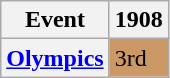<table class="wikitable plainrowheaders">
<tr>
<th scope="col">Event</th>
<th scope="col">1908</th>
</tr>
<tr>
<th scope="row"><a href='#'>Olympics</a></th>
<td align="centr" bgcolor="cc9966">3rd</td>
</tr>
</table>
